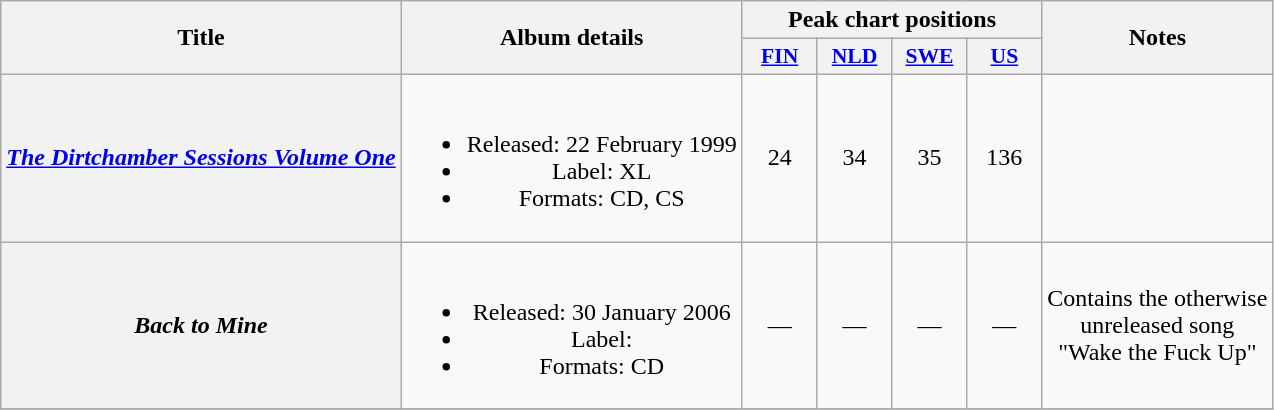<table class="wikitable plainrowheaders" style="text-align:center;">
<tr>
<th scope="col" rowspan="2">Title</th>
<th scope="col" rowspan="2">Album details</th>
<th scope="col" colspan="4">Peak chart positions</th>
<th scope="col" rowspan="2">Notes</th>
</tr>
<tr>
<th scope="col" style="width:3em;font-size:90%;"><a href='#'>FIN</a><br></th>
<th scope="col" style="width:3em;font-size:90%;"><a href='#'>NLD</a><br></th>
<th scope="col" style="width:3em;font-size:90%;"><a href='#'>SWE</a><br></th>
<th scope="col" style="width:3em;font-size:90%;"><a href='#'>US</a><br></th>
</tr>
<tr>
<th scope="row"><em><a href='#'>The Dirtchamber Sessions Volume One</a></em></th>
<td><br><ul><li>Released: 22 February 1999</li><li>Label: XL</li><li>Formats: CD, CS</li></ul></td>
<td>24</td>
<td>34</td>
<td>35</td>
<td>136</td>
<td></td>
</tr>
<tr>
<th scope="row"><em>Back to Mine</em></th>
<td><br><ul><li>Released: 30 January 2006</li><li>Label: </li><li>Formats: CD</li></ul></td>
<td>—</td>
<td>—</td>
<td>—</td>
<td>—</td>
<td>Contains the otherwise <br>unreleased song <br>"Wake the Fuck Up"</td>
</tr>
<tr>
</tr>
</table>
